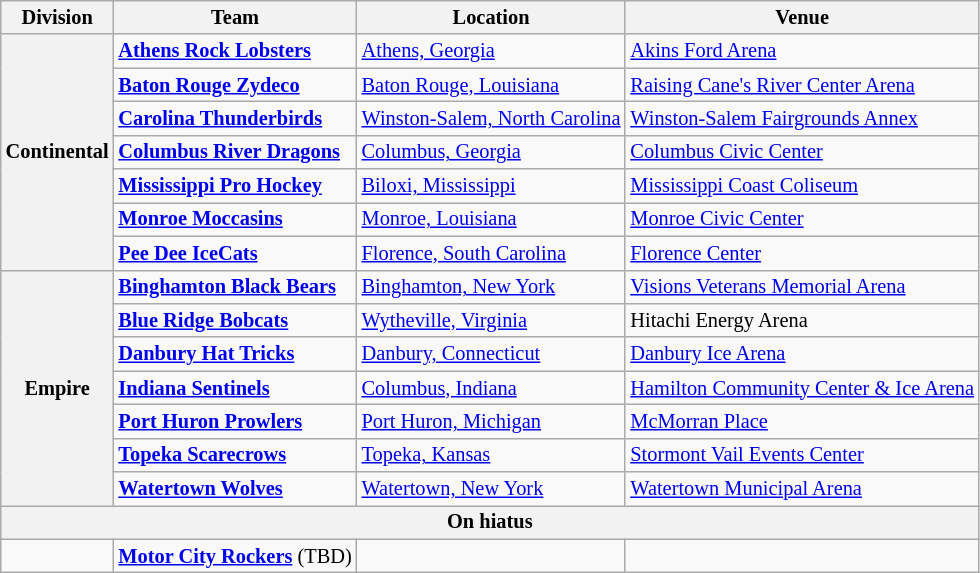<table class="wikitable" style="font-size:85%">
<tr>
<th>Division</th>
<th>Team</th>
<th>Location</th>
<th>Venue</th>
</tr>
<tr>
<th rowspan="7">Continental</th>
<td><strong><a href='#'>Athens Rock Lobsters</a></strong></td>
<td><a href='#'>Athens, Georgia</a></td>
<td><a href='#'>Akins Ford Arena</a></td>
</tr>
<tr>
<td><strong><a href='#'>Baton Rouge Zydeco</a></strong></td>
<td><a href='#'>Baton Rouge, Louisiana</a></td>
<td><a href='#'>Raising Cane's River Center Arena</a></td>
</tr>
<tr>
<td><strong><a href='#'>Carolina Thunderbirds</a></strong></td>
<td><a href='#'>Winston-Salem, North Carolina</a></td>
<td><a href='#'>Winston-Salem Fairgrounds Annex</a></td>
</tr>
<tr>
<td><strong><a href='#'>Columbus River Dragons</a></strong></td>
<td><a href='#'>Columbus, Georgia</a></td>
<td><a href='#'>Columbus Civic Center</a></td>
</tr>
<tr>
<td><strong><a href='#'>Mississippi Pro Hockey</a></strong></td>
<td><a href='#'>Biloxi, Mississippi</a></td>
<td><a href='#'>Mississippi Coast Coliseum</a></td>
</tr>
<tr>
<td><strong><a href='#'>Monroe Moccasins</a></strong></td>
<td><a href='#'>Monroe, Louisiana</a></td>
<td><a href='#'>Monroe Civic Center</a></td>
</tr>
<tr>
<td><strong><a href='#'>Pee Dee IceCats</a></strong></td>
<td><a href='#'>Florence, South Carolina</a></td>
<td><a href='#'>Florence Center</a></td>
</tr>
<tr>
<th rowspan="7">Empire</th>
<td><strong><a href='#'>Binghamton Black Bears</a></strong></td>
<td><a href='#'>Binghamton, New York</a></td>
<td><a href='#'>Visions Veterans Memorial Arena</a></td>
</tr>
<tr>
<td><strong><a href='#'>Blue Ridge Bobcats</a></strong></td>
<td><a href='#'>Wytheville, Virginia</a></td>
<td>Hitachi Energy Arena</td>
</tr>
<tr>
<td><strong><a href='#'>Danbury Hat Tricks</a></strong></td>
<td><a href='#'>Danbury, Connecticut</a></td>
<td><a href='#'>Danbury Ice Arena</a></td>
</tr>
<tr>
<td><strong><a href='#'>Indiana Sentinels</a></strong></td>
<td><a href='#'>Columbus, Indiana</a></td>
<td><a href='#'>Hamilton Community Center & Ice Arena</a></td>
</tr>
<tr>
<td><strong><a href='#'>Port Huron Prowlers</a></strong></td>
<td><a href='#'>Port Huron, Michigan</a></td>
<td><a href='#'>McMorran Place</a></td>
</tr>
<tr>
<td><strong><a href='#'>Topeka Scarecrows</a></strong></td>
<td><a href='#'>Topeka, Kansas</a></td>
<td><a href='#'>Stormont Vail Events Center</a></td>
</tr>
<tr>
<td><strong><a href='#'>Watertown Wolves</a></strong></td>
<td><a href='#'>Watertown, New York</a></td>
<td><a href='#'>Watertown Municipal Arena</a></td>
</tr>
<tr>
<th colspan="4">On hiatus</th>
</tr>
<tr>
<td></td>
<td><strong><a href='#'>Motor City Rockers</a></strong> (TBD)</td>
<td></td>
<td></td>
</tr>
</table>
